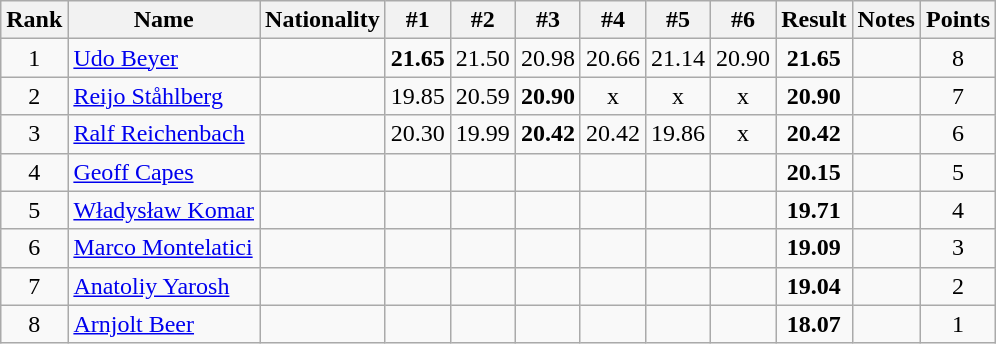<table class="wikitable sortable" style="text-align:center">
<tr>
<th>Rank</th>
<th>Name</th>
<th>Nationality</th>
<th>#1</th>
<th>#2</th>
<th>#3</th>
<th>#4</th>
<th>#5</th>
<th>#6</th>
<th>Result</th>
<th>Notes</th>
<th>Points</th>
</tr>
<tr>
<td>1</td>
<td align=left><a href='#'>Udo Beyer</a></td>
<td align=left></td>
<td><strong>21.65</strong></td>
<td>21.50</td>
<td>20.98</td>
<td>20.66</td>
<td>21.14</td>
<td>20.90</td>
<td><strong>21.65</strong></td>
<td></td>
<td>8</td>
</tr>
<tr>
<td>2</td>
<td align=left><a href='#'>Reijo Ståhlberg</a></td>
<td align=left></td>
<td>19.85</td>
<td>20.59</td>
<td><strong>20.90</strong></td>
<td>x</td>
<td>x</td>
<td>x</td>
<td><strong>20.90</strong></td>
<td></td>
<td>7</td>
</tr>
<tr>
<td>3</td>
<td align=left><a href='#'>Ralf Reichenbach</a></td>
<td align=left></td>
<td>20.30</td>
<td>19.99</td>
<td><strong>20.42</strong></td>
<td>20.42</td>
<td>19.86</td>
<td>x</td>
<td><strong>20.42</strong></td>
<td></td>
<td>6</td>
</tr>
<tr>
<td>4</td>
<td align=left><a href='#'>Geoff Capes</a></td>
<td align=left></td>
<td></td>
<td></td>
<td></td>
<td></td>
<td></td>
<td></td>
<td><strong>20.15</strong></td>
<td></td>
<td>5</td>
</tr>
<tr>
<td>5</td>
<td align=left><a href='#'>Władysław Komar</a></td>
<td align=left></td>
<td></td>
<td></td>
<td></td>
<td></td>
<td></td>
<td></td>
<td><strong>19.71</strong></td>
<td></td>
<td>4</td>
</tr>
<tr>
<td>6</td>
<td align=left><a href='#'>Marco Montelatici</a></td>
<td align=left></td>
<td></td>
<td></td>
<td></td>
<td></td>
<td></td>
<td></td>
<td><strong>19.09</strong></td>
<td></td>
<td>3</td>
</tr>
<tr>
<td>7</td>
<td align=left><a href='#'>Anatoliy Yarosh</a></td>
<td align=left></td>
<td></td>
<td></td>
<td></td>
<td></td>
<td></td>
<td></td>
<td><strong>19.04</strong></td>
<td></td>
<td>2</td>
</tr>
<tr>
<td>8</td>
<td align=left><a href='#'>Arnjolt Beer</a></td>
<td align=left></td>
<td></td>
<td></td>
<td></td>
<td></td>
<td></td>
<td></td>
<td><strong>18.07</strong></td>
<td></td>
<td>1</td>
</tr>
</table>
